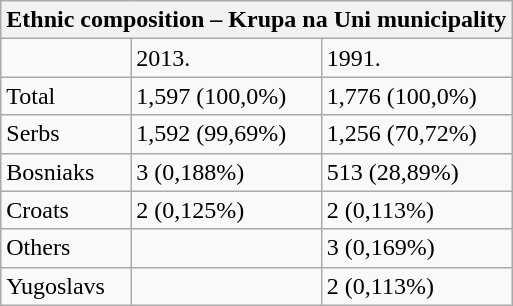<table class="wikitable">
<tr>
<th colspan="8">Ethnic composition – Krupa na Uni municipality</th>
</tr>
<tr>
<td></td>
<td>2013.</td>
<td>1991.</td>
</tr>
<tr>
<td>Total</td>
<td>1,597 (100,0%)</td>
<td>1,776 (100,0%)</td>
</tr>
<tr>
<td>Serbs</td>
<td>1,592 (99,69%)</td>
<td>1,256 (70,72%)</td>
</tr>
<tr>
<td>Bosniaks</td>
<td>3 (0,188%)</td>
<td>513 (28,89%)</td>
</tr>
<tr>
<td>Croats</td>
<td>2 (0,125%)</td>
<td>2 (0,113%)</td>
</tr>
<tr>
<td>Others</td>
<td></td>
<td>3 (0,169%)</td>
</tr>
<tr>
<td>Yugoslavs</td>
<td></td>
<td>2 (0,113%)</td>
</tr>
</table>
